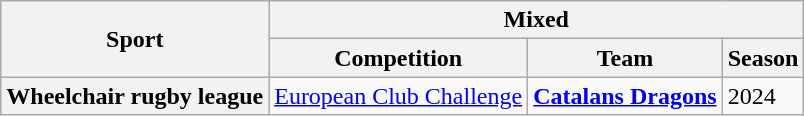<table class="wikitable">
<tr>
<th rowspan="2">Sport</th>
<th colspan="3">Mixed</th>
</tr>
<tr>
<th>Competition</th>
<th>Team</th>
<th>Season</th>
</tr>
<tr>
<th>Wheelchair rugby league</th>
<td><a href='#'>European Club Challenge</a></td>
<td><strong> <a href='#'>Catalans Dragons</a></strong></td>
<td>2024</td>
</tr>
</table>
